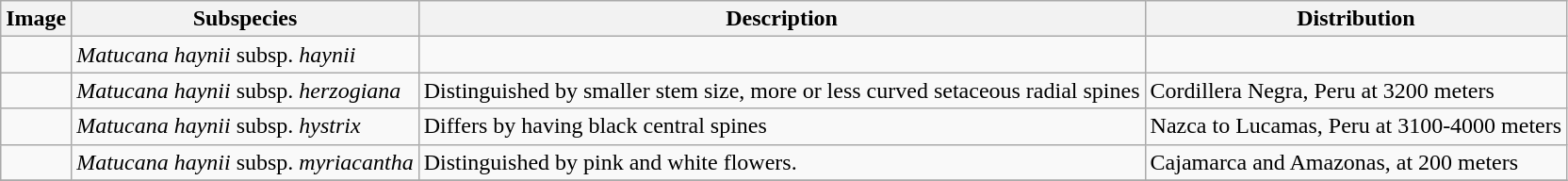<table class="wikitable">
<tr>
<th>Image</th>
<th>Subspecies</th>
<th>Description</th>
<th>Distribution</th>
</tr>
<tr>
<td></td>
<td><em>Matucana haynii</em> subsp. <em>haynii</em></td>
<td></td>
<td></td>
</tr>
<tr>
<td></td>
<td><em>Matucana haynii</em> subsp. <em>herzogiana</em> </td>
<td>Distinguished by smaller stem size, more or less curved setaceous radial spines</td>
<td>Cordillera Negra, Peru at 3200 meters</td>
</tr>
<tr>
<td></td>
<td><em>Matucana haynii</em> subsp. <em>hystrix</em> </td>
<td>Differs by having black central spines</td>
<td>Nazca to Lucamas, Peru at 3100-4000 meters</td>
</tr>
<tr>
<td></td>
<td><em>Matucana haynii</em> subsp. <em>myriacantha</em> </td>
<td>Distinguished by pink and white flowers.</td>
<td>Cajamarca and Amazonas, at 200 meters</td>
</tr>
<tr>
</tr>
</table>
